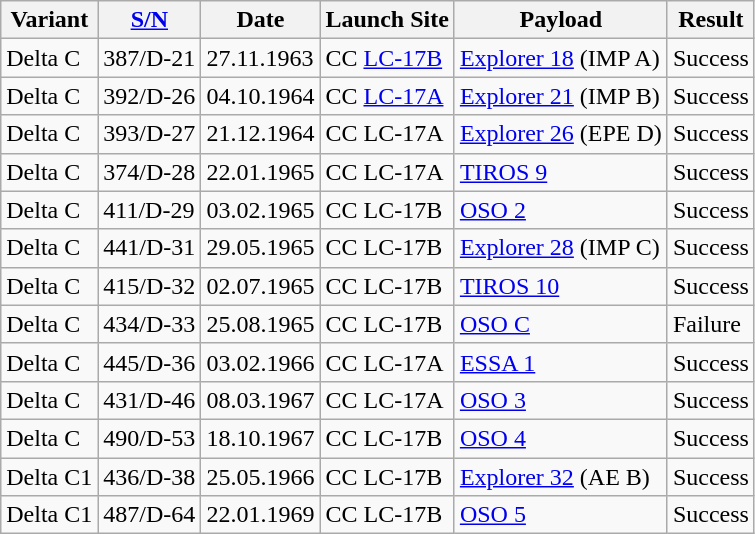<table class="wikitable sortable">
<tr>
<th>Variant</th>
<th><a href='#'>S/N</a></th>
<th>Date</th>
<th>Launch Site</th>
<th>Payload</th>
<th>Result</th>
</tr>
<tr>
<td>Delta C</td>
<td>387/D-21</td>
<td>27.11.1963</td>
<td>CC <a href='#'>LC-17B</a></td>
<td><a href='#'>Explorer 18</a> (IMP A)</td>
<td>Success</td>
</tr>
<tr>
<td>Delta C</td>
<td>392/D-26</td>
<td>04.10.1964</td>
<td>CC <a href='#'>LC-17A</a></td>
<td><a href='#'>Explorer 21</a> (IMP B)</td>
<td>Success</td>
</tr>
<tr>
<td>Delta C</td>
<td>393/D-27</td>
<td>21.12.1964</td>
<td>CC LC-17A</td>
<td><a href='#'>Explorer 26</a> (EPE D)</td>
<td>Success</td>
</tr>
<tr>
<td>Delta C</td>
<td>374/D-28</td>
<td>22.01.1965</td>
<td>CC LC-17A</td>
<td><a href='#'>TIROS 9</a></td>
<td>Success</td>
</tr>
<tr>
<td>Delta C</td>
<td>411/D-29</td>
<td>03.02.1965</td>
<td>CC LC-17B</td>
<td><a href='#'>OSO 2</a></td>
<td>Success</td>
</tr>
<tr>
<td>Delta C</td>
<td>441/D-31</td>
<td>29.05.1965</td>
<td>CC LC-17B</td>
<td><a href='#'>Explorer 28</a> (IMP C)</td>
<td>Success</td>
</tr>
<tr>
<td>Delta C</td>
<td>415/D-32</td>
<td>02.07.1965</td>
<td>CC LC-17B</td>
<td><a href='#'>TIROS 10</a></td>
<td>Success</td>
</tr>
<tr>
<td>Delta C</td>
<td>434/D-33</td>
<td>25.08.1965</td>
<td>CC LC-17B</td>
<td><a href='#'>OSO C</a></td>
<td>Failure</td>
</tr>
<tr>
<td>Delta C</td>
<td>445/D-36</td>
<td>03.02.1966</td>
<td>CC LC-17A</td>
<td><a href='#'>ESSA 1</a></td>
<td>Success</td>
</tr>
<tr>
<td>Delta C</td>
<td>431/D-46</td>
<td>08.03.1967</td>
<td>CC LC-17A</td>
<td><a href='#'>OSO 3</a></td>
<td>Success</td>
</tr>
<tr>
<td>Delta C</td>
<td>490/D-53</td>
<td>18.10.1967</td>
<td>CC LC-17B</td>
<td><a href='#'>OSO 4</a></td>
<td>Success</td>
</tr>
<tr>
<td>Delta C1</td>
<td>436/D-38</td>
<td>25.05.1966</td>
<td>CC LC-17B</td>
<td><a href='#'>Explorer 32</a> (AE B)</td>
<td>Success</td>
</tr>
<tr>
<td>Delta C1</td>
<td>487/D-64</td>
<td>22.01.1969</td>
<td>CC LC-17B</td>
<td><a href='#'>OSO 5</a></td>
<td>Success</td>
</tr>
</table>
